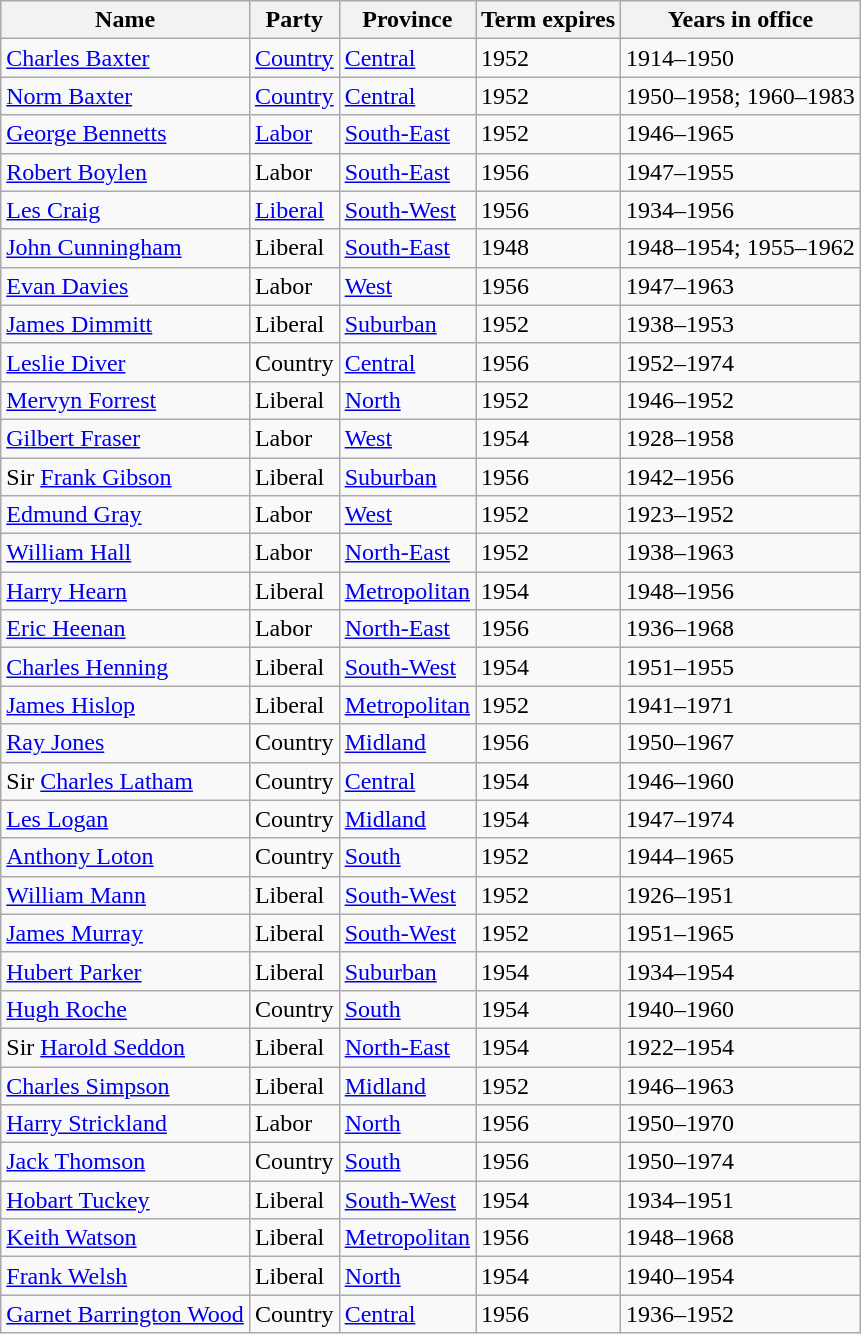<table class="wikitable sortable">
<tr>
<th><strong>Name</strong></th>
<th><strong>Party</strong></th>
<th><strong>Province</strong></th>
<th><strong>Term expires</strong></th>
<th><strong>Years in office</strong></th>
</tr>
<tr>
<td><a href='#'>Charles Baxter</a></td>
<td><a href='#'>Country</a></td>
<td><a href='#'>Central</a></td>
<td>1952</td>
<td>1914–1950</td>
</tr>
<tr>
<td><a href='#'>Norm Baxter</a></td>
<td><a href='#'>Country</a></td>
<td><a href='#'>Central</a></td>
<td>1952</td>
<td>1950–1958; 1960–1983</td>
</tr>
<tr>
<td><a href='#'>George Bennetts</a></td>
<td><a href='#'>Labor</a></td>
<td><a href='#'>South-East</a></td>
<td>1952</td>
<td>1946–1965</td>
</tr>
<tr>
<td><a href='#'>Robert Boylen</a></td>
<td>Labor</td>
<td><a href='#'>South-East</a></td>
<td>1956</td>
<td>1947–1955</td>
</tr>
<tr>
<td><a href='#'>Les Craig</a></td>
<td><a href='#'>Liberal</a></td>
<td><a href='#'>South-West</a></td>
<td>1956</td>
<td>1934–1956</td>
</tr>
<tr>
<td><a href='#'>John Cunningham</a></td>
<td>Liberal</td>
<td><a href='#'>South-East</a></td>
<td>1948</td>
<td>1948–1954; 1955–1962</td>
</tr>
<tr>
<td><a href='#'>Evan Davies</a></td>
<td>Labor</td>
<td><a href='#'>West</a></td>
<td>1956</td>
<td>1947–1963</td>
</tr>
<tr>
<td><a href='#'>James Dimmitt</a></td>
<td>Liberal</td>
<td><a href='#'>Suburban</a></td>
<td>1952</td>
<td>1938–1953</td>
</tr>
<tr>
<td><a href='#'>Leslie Diver</a></td>
<td>Country</td>
<td><a href='#'>Central</a></td>
<td>1956</td>
<td>1952–1974</td>
</tr>
<tr>
<td><a href='#'>Mervyn Forrest</a></td>
<td>Liberal</td>
<td><a href='#'>North</a></td>
<td>1952</td>
<td>1946–1952</td>
</tr>
<tr>
<td><a href='#'>Gilbert Fraser</a></td>
<td>Labor</td>
<td><a href='#'>West</a></td>
<td>1954</td>
<td>1928–1958</td>
</tr>
<tr>
<td>Sir <a href='#'>Frank Gibson</a></td>
<td>Liberal</td>
<td><a href='#'>Suburban</a></td>
<td>1956</td>
<td>1942–1956</td>
</tr>
<tr>
<td><a href='#'>Edmund Gray</a></td>
<td>Labor</td>
<td><a href='#'>West</a></td>
<td>1952</td>
<td>1923–1952</td>
</tr>
<tr>
<td><a href='#'>William Hall</a></td>
<td>Labor</td>
<td><a href='#'>North-East</a></td>
<td>1952</td>
<td>1938–1963</td>
</tr>
<tr>
<td><a href='#'>Harry Hearn</a></td>
<td>Liberal</td>
<td><a href='#'>Metropolitan</a></td>
<td>1954</td>
<td>1948–1956</td>
</tr>
<tr>
<td><a href='#'>Eric Heenan</a></td>
<td>Labor</td>
<td><a href='#'>North-East</a></td>
<td>1956</td>
<td>1936–1968</td>
</tr>
<tr>
<td><a href='#'>Charles Henning</a></td>
<td>Liberal</td>
<td><a href='#'>South-West</a></td>
<td>1954</td>
<td>1951–1955</td>
</tr>
<tr>
<td><a href='#'>James Hislop</a></td>
<td>Liberal</td>
<td><a href='#'>Metropolitan</a></td>
<td>1952</td>
<td>1941–1971</td>
</tr>
<tr>
<td><a href='#'>Ray Jones</a></td>
<td>Country</td>
<td><a href='#'>Midland</a></td>
<td>1956</td>
<td>1950–1967</td>
</tr>
<tr>
<td>Sir <a href='#'>Charles Latham</a></td>
<td>Country</td>
<td><a href='#'>Central</a></td>
<td>1954</td>
<td>1946–1960</td>
</tr>
<tr>
<td><a href='#'>Les Logan</a></td>
<td>Country</td>
<td><a href='#'>Midland</a></td>
<td>1954</td>
<td>1947–1974</td>
</tr>
<tr>
<td><a href='#'>Anthony Loton</a></td>
<td>Country</td>
<td><a href='#'>South</a></td>
<td>1952</td>
<td>1944–1965</td>
</tr>
<tr>
<td><a href='#'>William Mann</a></td>
<td>Liberal</td>
<td><a href='#'>South-West</a></td>
<td>1952</td>
<td>1926–1951</td>
</tr>
<tr>
<td><a href='#'>James Murray</a></td>
<td>Liberal</td>
<td><a href='#'>South-West</a></td>
<td>1952</td>
<td>1951–1965</td>
</tr>
<tr>
<td><a href='#'>Hubert Parker</a></td>
<td>Liberal</td>
<td><a href='#'>Suburban</a></td>
<td>1954</td>
<td>1934–1954</td>
</tr>
<tr>
<td><a href='#'>Hugh Roche</a></td>
<td>Country</td>
<td><a href='#'>South</a></td>
<td>1954</td>
<td>1940–1960</td>
</tr>
<tr>
<td>Sir <a href='#'>Harold Seddon</a></td>
<td>Liberal</td>
<td><a href='#'>North-East</a></td>
<td>1954</td>
<td>1922–1954</td>
</tr>
<tr>
<td><a href='#'>Charles Simpson</a></td>
<td>Liberal</td>
<td><a href='#'>Midland</a></td>
<td>1952</td>
<td>1946–1963</td>
</tr>
<tr>
<td><a href='#'>Harry Strickland</a></td>
<td>Labor</td>
<td><a href='#'>North</a></td>
<td>1956</td>
<td>1950–1970</td>
</tr>
<tr>
<td><a href='#'>Jack Thomson</a></td>
<td>Country</td>
<td><a href='#'>South</a></td>
<td>1956</td>
<td>1950–1974</td>
</tr>
<tr>
<td><a href='#'>Hobart Tuckey</a></td>
<td>Liberal</td>
<td><a href='#'>South-West</a></td>
<td>1954</td>
<td>1934–1951</td>
</tr>
<tr>
<td><a href='#'>Keith Watson</a></td>
<td>Liberal</td>
<td><a href='#'>Metropolitan</a></td>
<td>1956</td>
<td>1948–1968</td>
</tr>
<tr>
<td><a href='#'>Frank Welsh</a></td>
<td>Liberal</td>
<td><a href='#'>North</a></td>
<td>1954</td>
<td>1940–1954</td>
</tr>
<tr>
<td><a href='#'>Garnet Barrington Wood</a></td>
<td>Country</td>
<td><a href='#'>Central</a></td>
<td>1956</td>
<td>1936–1952</td>
</tr>
</table>
